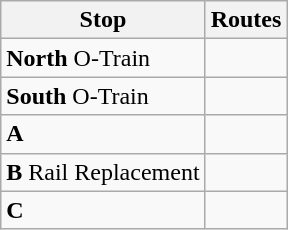<table class="wikitable">
<tr>
<th>Stop</th>
<th>Routes</th>
</tr>
<tr>
<td><strong>North</strong> O-Train</td>
<td></td>
</tr>
<tr>
<td><strong>South</strong> O-Train</td>
<td></td>
</tr>
<tr>
<td><strong>A</strong></td>
<td></td>
</tr>
<tr>
<td><strong>B</strong> Rail Replacement</td>
<td></td>
</tr>
<tr>
<td><strong>C</strong></td>
<td></td>
</tr>
</table>
